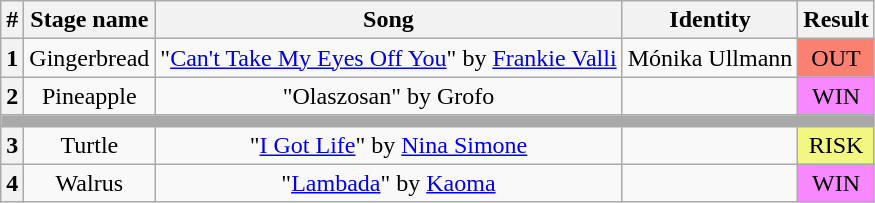<table class="wikitable plainrowheaders" style="text-align: center">
<tr>
<th>#</th>
<th>Stage name</th>
<th>Song</th>
<th>Identity</th>
<th>Result</th>
</tr>
<tr>
<th>1</th>
<td>Gingerbread</td>
<td>"<a href='#'>Can't Take My Eyes Off You</a>" by <a href='#'>Frankie Valli</a></td>
<td>Mónika Ullmann</td>
<td bgcolor=salmon>OUT</td>
</tr>
<tr>
<th>2</th>
<td>Pineapple</td>
<td>"Olaszosan" by Grofo</td>
<td></td>
<td bgcolor="F888FD">WIN</td>
</tr>
<tr>
<th colspan="5" style="background:darkgrey"></th>
</tr>
<tr>
<th>3</th>
<td>Turtle</td>
<td>"<a href='#'>I Got Life</a>" by <a href='#'>Nina Simone</a></td>
<td></td>
<td bgcolor="F3F781">RISK</td>
</tr>
<tr>
<th>4</th>
<td>Walrus</td>
<td>"<a href='#'>Lambada</a>" by <a href='#'>Kaoma</a></td>
<td></td>
<td bgcolor="F888FD">WIN</td>
</tr>
</table>
